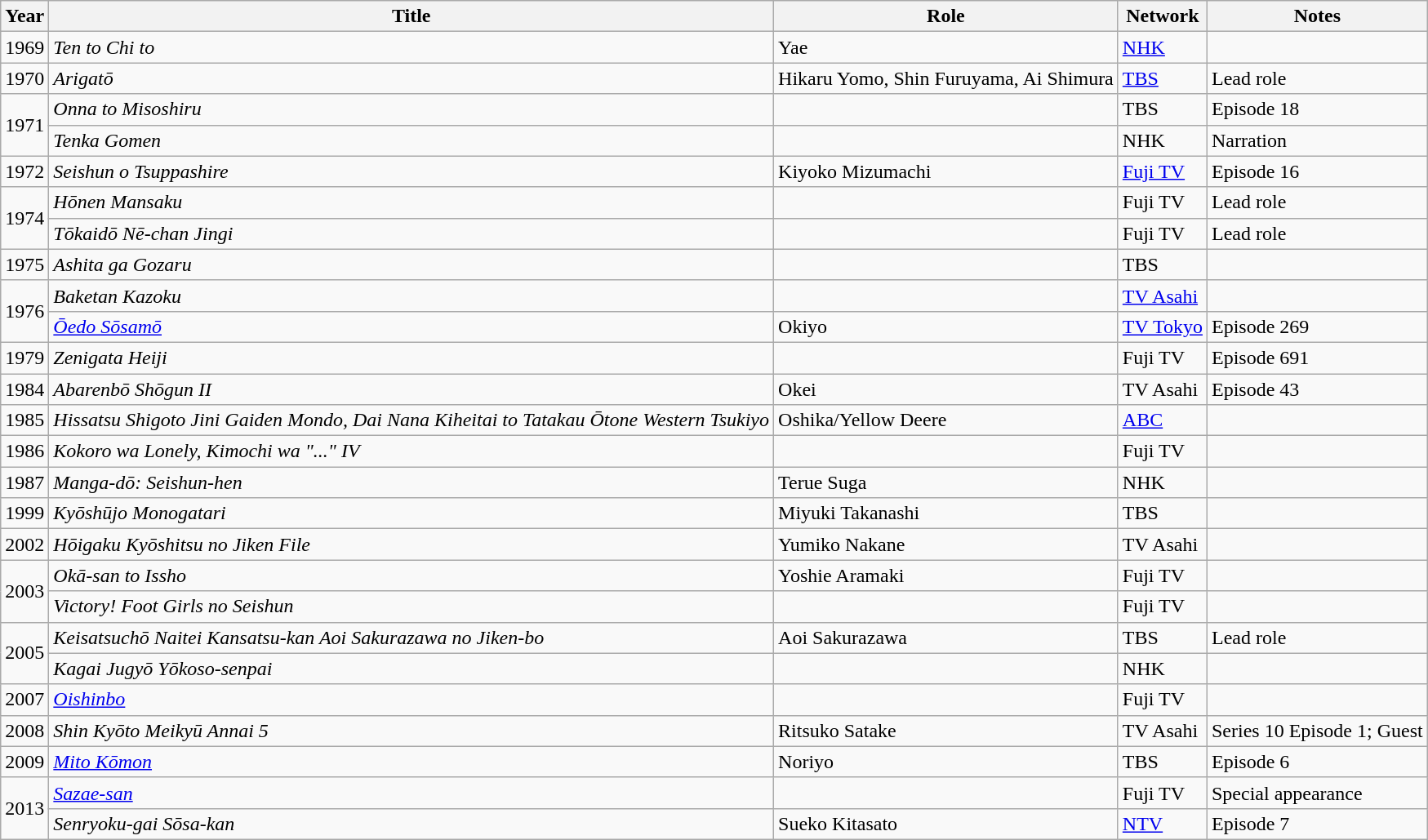<table class="wikitable">
<tr>
<th>Year</th>
<th>Title</th>
<th>Role</th>
<th>Network</th>
<th>Notes</th>
</tr>
<tr>
<td>1969</td>
<td><em>Ten to Chi to</em></td>
<td>Yae</td>
<td><a href='#'>NHK</a></td>
<td></td>
</tr>
<tr>
<td>1970</td>
<td><em>Arigatō</em></td>
<td>Hikaru Yomo, Shin Furuyama, Ai Shimura</td>
<td><a href='#'>TBS</a></td>
<td>Lead role</td>
</tr>
<tr>
<td rowspan="2">1971</td>
<td><em>Onna to Misoshiru</em></td>
<td></td>
<td>TBS</td>
<td>Episode 18</td>
</tr>
<tr>
<td><em>Tenka Gomen</em></td>
<td></td>
<td>NHK</td>
<td>Narration</td>
</tr>
<tr>
<td>1972</td>
<td><em>Seishun o Tsuppashire</em></td>
<td>Kiyoko Mizumachi</td>
<td><a href='#'>Fuji TV</a></td>
<td>Episode 16</td>
</tr>
<tr>
<td rowspan="2">1974</td>
<td><em>Hōnen Mansaku</em></td>
<td></td>
<td>Fuji TV</td>
<td>Lead role</td>
</tr>
<tr>
<td><em>Tōkaidō Nē-chan Jingi</em></td>
<td></td>
<td>Fuji TV</td>
<td>Lead role</td>
</tr>
<tr>
<td>1975</td>
<td><em>Ashita ga Gozaru</em></td>
<td></td>
<td>TBS</td>
<td></td>
</tr>
<tr>
<td rowspan="2">1976</td>
<td><em>Baketan Kazoku</em></td>
<td></td>
<td><a href='#'>TV Asahi</a></td>
<td></td>
</tr>
<tr>
<td><em><a href='#'>Ōedo Sōsamō</a></em></td>
<td>Okiyo</td>
<td><a href='#'>TV Tokyo</a></td>
<td>Episode 269</td>
</tr>
<tr>
<td>1979</td>
<td><em>Zenigata Heiji</em></td>
<td></td>
<td>Fuji TV</td>
<td>Episode 691</td>
</tr>
<tr>
<td>1984</td>
<td><em>Abarenbō Shōgun II</em></td>
<td>Okei</td>
<td>TV Asahi</td>
<td>Episode 43</td>
</tr>
<tr>
<td>1985</td>
<td><em>Hissatsu Shigoto Jini Gaiden Mondo, Dai Nana Kiheitai to Tatakau Ōtone Western Tsukiyo</em></td>
<td>Oshika/Yellow Deere</td>
<td><a href='#'>ABC</a></td>
<td></td>
</tr>
<tr>
<td>1986</td>
<td><em>Kokoro wa Lonely, Kimochi wa "..." IV</em></td>
<td></td>
<td>Fuji TV</td>
<td></td>
</tr>
<tr>
<td>1987</td>
<td><em>Manga-dō: Seishun-hen</em></td>
<td>Terue Suga</td>
<td>NHK</td>
<td></td>
</tr>
<tr>
<td>1999</td>
<td><em>Kyōshūjo Monogatari</em></td>
<td>Miyuki Takanashi</td>
<td>TBS</td>
<td></td>
</tr>
<tr>
<td>2002</td>
<td><em>Hōigaku Kyōshitsu no Jiken File</em></td>
<td>Yumiko Nakane</td>
<td>TV Asahi</td>
<td></td>
</tr>
<tr>
<td rowspan="2">2003</td>
<td><em>Okā-san to Issho</em></td>
<td>Yoshie Aramaki</td>
<td>Fuji TV</td>
<td></td>
</tr>
<tr>
<td><em>Victory! Foot Girls no Seishun</em></td>
<td></td>
<td>Fuji TV</td>
<td></td>
</tr>
<tr>
<td rowspan="2">2005</td>
<td><em>Keisatsuchō Naitei Kansatsu-kan Aoi Sakurazawa no Jiken-bo</em></td>
<td>Aoi Sakurazawa</td>
<td>TBS</td>
<td>Lead role</td>
</tr>
<tr>
<td><em>Kagai Jugyō Yōkoso-senpai</em></td>
<td></td>
<td>NHK</td>
<td></td>
</tr>
<tr>
<td>2007</td>
<td><em><a href='#'>Oishinbo</a></em></td>
<td></td>
<td>Fuji TV</td>
<td></td>
</tr>
<tr>
<td>2008</td>
<td><em>Shin Kyōto Meikyū Annai 5</em></td>
<td>Ritsuko Satake</td>
<td>TV Asahi</td>
<td>Series 10 Episode 1; Guest</td>
</tr>
<tr>
<td>2009</td>
<td><em><a href='#'>Mito Kōmon</a></em></td>
<td>Noriyo</td>
<td>TBS</td>
<td>Episode 6</td>
</tr>
<tr>
<td rowspan="2">2013</td>
<td><em><a href='#'>Sazae-san</a></em></td>
<td></td>
<td>Fuji TV</td>
<td>Special appearance</td>
</tr>
<tr>
<td><em>Senryoku-gai Sōsa-kan</em></td>
<td>Sueko Kitasato</td>
<td><a href='#'>NTV</a></td>
<td>Episode 7</td>
</tr>
</table>
